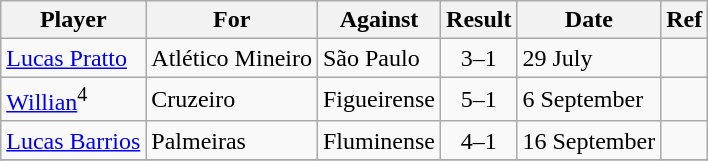<table class="wikitable">
<tr>
<th>Player</th>
<th>For</th>
<th>Against</th>
<th style="text-align:center">Result</th>
<th>Date</th>
<th>Ref</th>
</tr>
<tr>
<td> <a href='#'>Lucas Pratto</a></td>
<td>Atlético Mineiro</td>
<td>São Paulo</td>
<td style="text-align:center;">3–1</td>
<td>29 July</td>
<td></td>
</tr>
<tr>
<td> <a href='#'>Willian</a><sup>4</sup></td>
<td>Cruzeiro</td>
<td>Figueirense</td>
<td style="text-align:center;">5–1</td>
<td>6 September</td>
<td></td>
</tr>
<tr>
<td> <a href='#'>Lucas Barrios</a></td>
<td>Palmeiras</td>
<td>Fluminense</td>
<td style="text-align:center;">4–1</td>
<td>16 September</td>
<td></td>
</tr>
<tr>
</tr>
</table>
